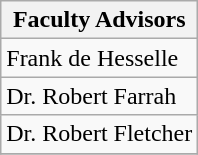<table class="wikitable" border="1">
<tr>
<th>Faculty Advisors</th>
</tr>
<tr>
<td>Frank de Hesselle</td>
</tr>
<tr>
<td>Dr. Robert Farrah</td>
</tr>
<tr>
<td>Dr. Robert Fletcher</td>
</tr>
<tr>
</tr>
</table>
